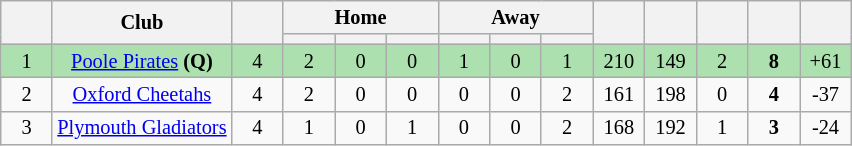<table class="wikitable" style="text-align:center; font-size:85%">
<tr>
<th rowspan="2" style="width:28px;"></th>
<th rowspan=2>Club</th>
<th rowspan="2" style="width:28px;"></th>
<th colspan=3>Home</th>
<th colspan=3>Away</th>
<th rowspan="2" style="width:28px;"></th>
<th rowspan="2" style="width:28px;"></th>
<th rowspan="2" style="width:28px;"></th>
<th rowspan="2" style="width:28px;"></th>
<th rowspan="2" style="width:28px;"></th>
</tr>
<tr>
<th width=28></th>
<th width=28></th>
<th width=28></th>
<th width=28></th>
<th width=28></th>
<th width=28></th>
</tr>
<tr style="background:#ACE1AF;">
<td align="center">1</td>
<td><a href='#'>Poole Pirates</a> <strong>(Q)</strong></td>
<td align="center">4</td>
<td align="center">2</td>
<td align="center">0</td>
<td align="center">0</td>
<td align="center">1</td>
<td align="center">0</td>
<td align="center">1</td>
<td align="center">210</td>
<td align="center">149</td>
<td align="center">2</td>
<td align="center"><strong>8</strong></td>
<td align="center">+61</td>
</tr>
<tr>
<td align="center">2</td>
<td><a href='#'>Oxford Cheetahs</a></td>
<td align="center">4</td>
<td align="center">2</td>
<td align="center">0</td>
<td align="center">0</td>
<td align="center">0</td>
<td align="center">0</td>
<td align="center">2</td>
<td align="center">161</td>
<td align="center">198</td>
<td align="center">0</td>
<td align="center"><strong>4</strong></td>
<td align="center">-37</td>
</tr>
<tr>
<td align="center">3</td>
<td><a href='#'>Plymouth Gladiators</a></td>
<td align="center">4</td>
<td align="center">1</td>
<td align="center">0</td>
<td align="center">1</td>
<td align="center">0</td>
<td align="center">0</td>
<td align="center">2</td>
<td align="center">168</td>
<td align="center">192</td>
<td align="center">1</td>
<td align="center"><strong>3</strong></td>
<td align="center">-24</td>
</tr>
</table>
